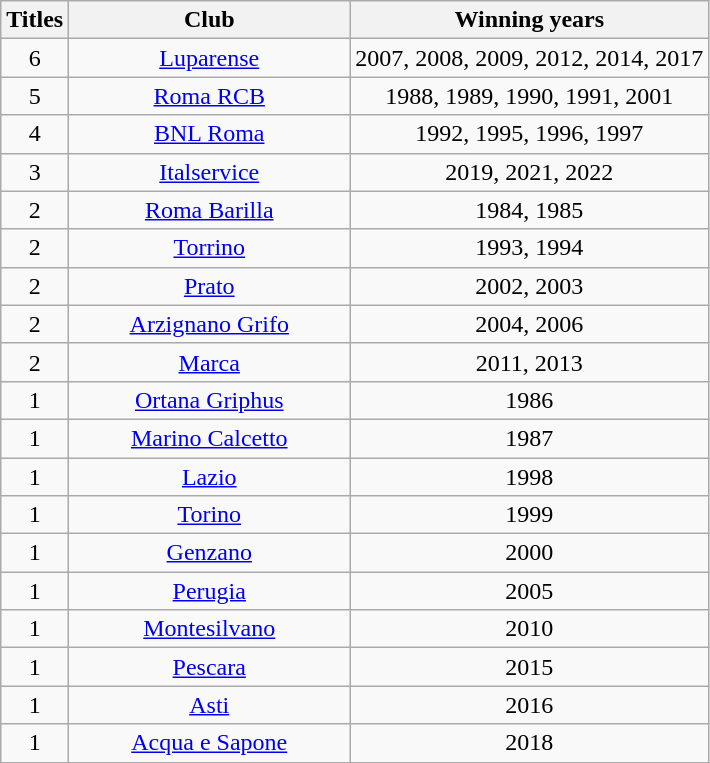<table class="wikitable sortable mw-collapsible">
<tr>
<th>Titles</th>
<th width="180">Club</th>
<th>Winning years</th>
</tr>
<tr>
<td align="center">6</td>
<td align="center"><a href='#'>Luparense</a></td>
<td align="center">2007, 2008, 2009, 2012, 2014, 2017</td>
</tr>
<tr>
<td align="center">5</td>
<td align="center"><a href='#'>Roma RCB</a></td>
<td align="center">1988, 1989, 1990, 1991, 2001</td>
</tr>
<tr>
<td align="center">4</td>
<td align="center"><a href='#'>BNL Roma</a></td>
<td align="center">1992, 1995, 1996, 1997</td>
</tr>
<tr>
<td align="center">3</td>
<td align="center"><a href='#'>Italservice</a></td>
<td align="center">2019, 2021, 2022</td>
</tr>
<tr>
<td align="center">2</td>
<td align="center"><a href='#'>Roma Barilla</a></td>
<td align="center">1984, 1985</td>
</tr>
<tr>
<td align="center">2</td>
<td align="center"><a href='#'>Torrino</a></td>
<td align="center">1993, 1994</td>
</tr>
<tr>
<td align="center">2</td>
<td align="center"><a href='#'>Prato</a></td>
<td align="center">2002, 2003</td>
</tr>
<tr>
<td align="center">2</td>
<td align="center"><a href='#'>Arzignano Grifo</a></td>
<td align="center">2004, 2006</td>
</tr>
<tr>
<td align="center">2</td>
<td align="center"><a href='#'>Marca</a></td>
<td align="center">2011, 2013</td>
</tr>
<tr>
<td align="center">1</td>
<td align="center"><a href='#'>Ortana Griphus</a></td>
<td align="center">1986</td>
</tr>
<tr>
<td align="center">1</td>
<td align="center"><a href='#'>Marino Calcetto</a></td>
<td align="center">1987</td>
</tr>
<tr>
<td align="center">1</td>
<td align="center"><a href='#'>Lazio</a></td>
<td align="center">1998</td>
</tr>
<tr>
<td align="center">1</td>
<td align="center"><a href='#'>Torino</a></td>
<td align="center">1999</td>
</tr>
<tr>
<td align="center">1</td>
<td align="center"><a href='#'>Genzano</a></td>
<td align="center">2000</td>
</tr>
<tr>
<td align="center">1</td>
<td align="center"><a href='#'>Perugia</a></td>
<td align="center">2005</td>
</tr>
<tr>
<td align="center">1</td>
<td align="center"><a href='#'>Montesilvano</a></td>
<td align="center">2010</td>
</tr>
<tr>
<td align="center">1</td>
<td align="center"><a href='#'>Pescara</a></td>
<td align="center">2015</td>
</tr>
<tr>
<td align="center">1</td>
<td align="center"><a href='#'>Asti</a></td>
<td align="center">2016</td>
</tr>
<tr>
<td align="center">1</td>
<td align="center"><a href='#'>Acqua e Sapone</a></td>
<td align="center">2018</td>
</tr>
</table>
